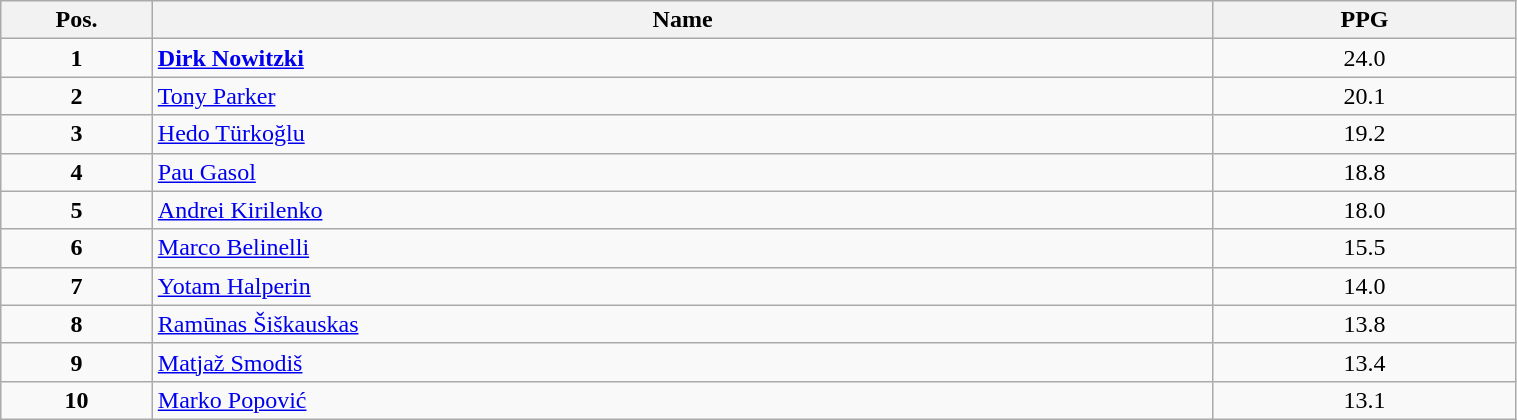<table class=wikitable width="80%">
<tr>
<th width="10%">Pos.</th>
<th width="70%">Name</th>
<th width="20%">PPG</th>
</tr>
<tr>
<td align=center><strong>1</strong></td>
<td> <strong><a href='#'>Dirk Nowitzki</a></strong></td>
<td align=center>24.0</td>
</tr>
<tr>
<td align=center><strong>2</strong></td>
<td> <a href='#'>Tony Parker</a></td>
<td align=center>20.1</td>
</tr>
<tr>
<td align=center><strong>3</strong></td>
<td> <a href='#'>Hedo Türkoğlu</a></td>
<td align=center>19.2</td>
</tr>
<tr>
<td align=center><strong>4</strong></td>
<td> <a href='#'>Pau Gasol</a></td>
<td align=center>18.8</td>
</tr>
<tr>
<td align=center><strong>5</strong></td>
<td> <a href='#'>Andrei Kirilenko</a></td>
<td align=center>18.0</td>
</tr>
<tr>
<td align=center><strong>6</strong></td>
<td> <a href='#'>Marco Belinelli</a></td>
<td align=center>15.5</td>
</tr>
<tr>
<td align=center><strong>7</strong></td>
<td> <a href='#'>Yotam Halperin</a></td>
<td align=center>14.0</td>
</tr>
<tr>
<td align=center><strong>8</strong></td>
<td> <a href='#'>Ramūnas Šiškauskas</a></td>
<td align=center>13.8</td>
</tr>
<tr>
<td align=center><strong>9</strong></td>
<td> <a href='#'>Matjaž Smodiš</a></td>
<td align=center>13.4</td>
</tr>
<tr>
<td align=center><strong>10</strong></td>
<td> <a href='#'>Marko Popović</a></td>
<td align=center>13.1</td>
</tr>
</table>
